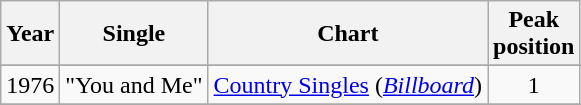<table class="wikitable"  style="text-align: center;">
<tr>
<th>Year</th>
<th>Single</th>
<th>Chart</th>
<th>Peak<br>position</th>
</tr>
<tr>
</tr>
<tr>
<td>1976</td>
<td>"You and Me"</td>
<td><a href='#'>Country Singles</a> (<a href='#'><em>Billboard</em></a>)</td>
<td>1</td>
</tr>
<tr>
</tr>
</table>
